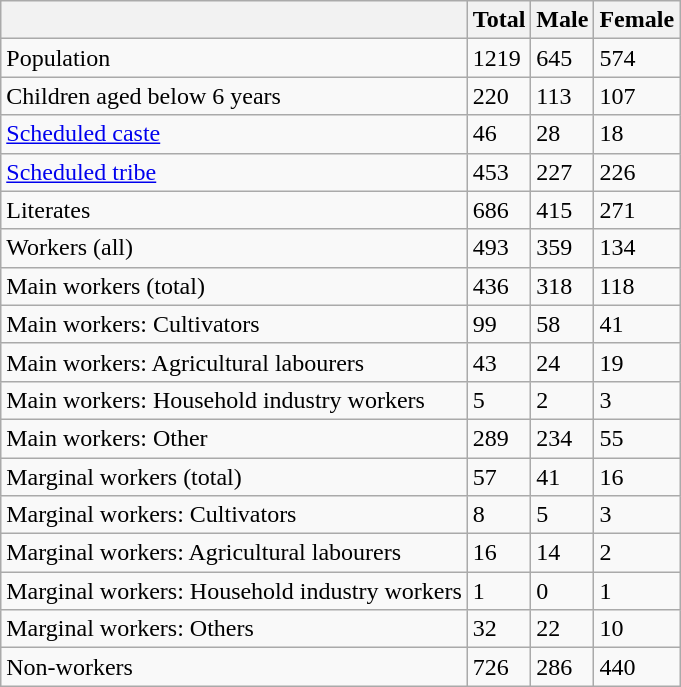<table class="wikitable sortable">
<tr>
<th></th>
<th>Total</th>
<th>Male</th>
<th>Female</th>
</tr>
<tr>
<td>Population</td>
<td>1219</td>
<td>645</td>
<td>574</td>
</tr>
<tr>
<td>Children aged below 6 years</td>
<td>220</td>
<td>113</td>
<td>107</td>
</tr>
<tr>
<td><a href='#'>Scheduled caste</a></td>
<td>46</td>
<td>28</td>
<td>18</td>
</tr>
<tr>
<td><a href='#'>Scheduled tribe</a></td>
<td>453</td>
<td>227</td>
<td>226</td>
</tr>
<tr>
<td>Literates</td>
<td>686</td>
<td>415</td>
<td>271</td>
</tr>
<tr>
<td>Workers (all)</td>
<td>493</td>
<td>359</td>
<td>134</td>
</tr>
<tr>
<td>Main workers (total)</td>
<td>436</td>
<td>318</td>
<td>118</td>
</tr>
<tr>
<td>Main workers: Cultivators</td>
<td>99</td>
<td>58</td>
<td>41</td>
</tr>
<tr>
<td>Main workers: Agricultural labourers</td>
<td>43</td>
<td>24</td>
<td>19</td>
</tr>
<tr>
<td>Main workers: Household industry workers</td>
<td>5</td>
<td>2</td>
<td>3</td>
</tr>
<tr>
<td>Main workers: Other</td>
<td>289</td>
<td>234</td>
<td>55</td>
</tr>
<tr>
<td>Marginal workers (total)</td>
<td>57</td>
<td>41</td>
<td>16</td>
</tr>
<tr>
<td>Marginal workers: Cultivators</td>
<td>8</td>
<td>5</td>
<td>3</td>
</tr>
<tr>
<td>Marginal workers: Agricultural labourers</td>
<td>16</td>
<td>14</td>
<td>2</td>
</tr>
<tr>
<td>Marginal workers: Household industry workers</td>
<td>1</td>
<td>0</td>
<td>1</td>
</tr>
<tr>
<td>Marginal workers: Others</td>
<td>32</td>
<td>22</td>
<td>10</td>
</tr>
<tr>
<td>Non-workers</td>
<td>726</td>
<td>286</td>
<td>440</td>
</tr>
</table>
